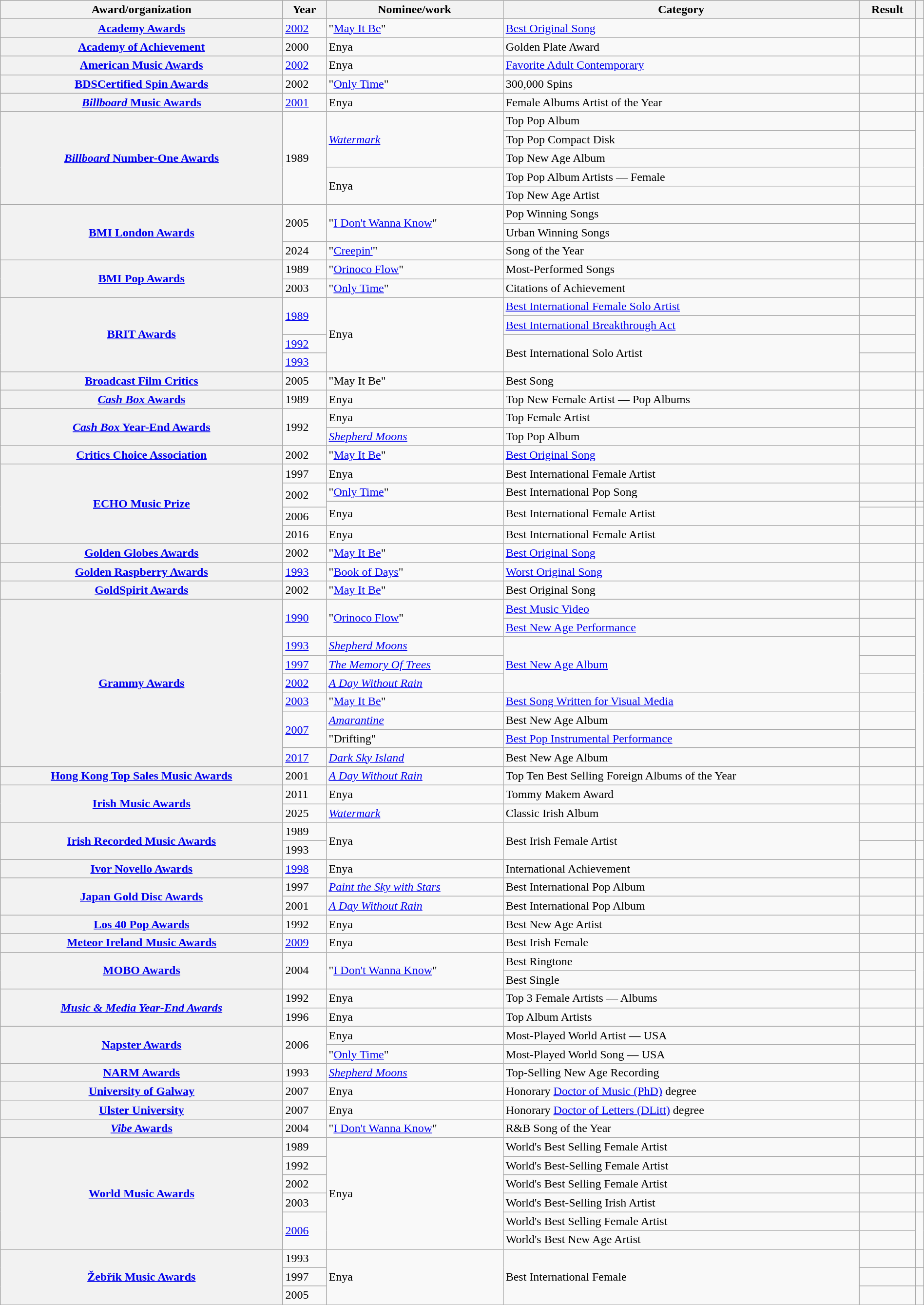<table class="wikitable sortable plainrowheaders" style="width: 100%;">
<tr style="background:#ccc; text-align:center;">
<th scope="col">Award/organization</th>
<th scope="col">Year</th>
<th scope="col">Nominee/work</th>
<th scope="col">Category</th>
<th scope="col">Result</th>
<th scope="col" class="unsortable"></th>
</tr>
<tr>
<th scope="row"> <a href='#'>Academy Awards</a></th>
<td><a href='#'>2002</a></td>
<td>"<a href='#'>May It Be</a>"</td>
<td><a href='#'>Best Original Song</a></td>
<td></td>
<td align="center"></td>
</tr>
<tr>
<th scope="row"><a href='#'>Academy of Achievement</a></th>
<td>2000</td>
<td>Enya</td>
<td>Golden Plate Award</td>
<td></td>
<td align="center"></td>
</tr>
<tr>
<th scope="row"><a href='#'>American Music Awards</a></th>
<td><a href='#'>2002</a></td>
<td>Enya</td>
<td><a href='#'>Favorite Adult Contemporary</a></td>
<td></td>
<td align="center"></td>
</tr>
<tr>
<th scope="row"><a href='#'>BDSCertified Spin Awards</a></th>
<td>2002</td>
<td>"<a href='#'>Only Time</a>"</td>
<td>300,000 Spins</td>
<td></td>
<td align="center"></td>
</tr>
<tr>
<th scope="row"> <a href='#'><em>Billboard</em> Music Awards</a></th>
<td><a href='#'>2001</a></td>
<td>Enya</td>
<td>Female Albums Artist of the Year</td>
<td></td>
<td align="center"></td>
</tr>
<tr>
<th scope="row" rowspan="5"><a href='#'><em>Billboard</em> Number-One Awards</a></th>
<td rowspan="5">1989</td>
<td rowspan="3"><em><a href='#'>Watermark</a></em></td>
<td>Top Pop Album</td>
<td></td>
<td align="center" rowspan="5"></td>
</tr>
<tr>
<td>Top Pop Compact Disk</td>
<td></td>
</tr>
<tr>
<td>Top New Age Album</td>
<td></td>
</tr>
<tr>
<td rowspan="2">Enya</td>
<td>Top Pop Album Artists — Female</td>
<td></td>
</tr>
<tr>
<td>Top New Age Artist</td>
<td></td>
</tr>
<tr>
<th scope="row" rowspan="3"><a href='#'>BMI London Awards</a></th>
<td rowspan="2">2005</td>
<td rowspan="2">"<a href='#'>I Don't Wanna Know</a>"</td>
<td>Pop Winning Songs</td>
<td></td>
<td align="center" rowspan="2"></td>
</tr>
<tr>
<td>Urban Winning Songs</td>
<td></td>
</tr>
<tr>
<td>2024</td>
<td>"<a href='#'>Creepin'</a>"</td>
<td>Song of the Year </td>
<td></td>
<td align="center"></td>
</tr>
<tr>
<th scope="row" rowspan="2"><a href='#'>BMI Pop Awards</a></th>
<td>1989</td>
<td>"<a href='#'>Orinoco Flow</a>"</td>
<td>Most-Performed Songs</td>
<td></td>
<td align="center"></td>
</tr>
<tr>
<td>2003</td>
<td>"<a href='#'>Only Time</a>"</td>
<td>Citations of Achievement</td>
<td></td>
<td align="center"></td>
</tr>
<tr>
</tr>
<tr>
<th scope="row" rowspan="4"><a href='#'>BRIT Awards</a></th>
<td rowspan="2"><a href='#'>1989</a></td>
<td rowspan="4">Enya</td>
<td><a href='#'>Best International Female Solo Artist</a></td>
<td></td>
<td align="center" rowspan="4"></td>
</tr>
<tr>
<td><a href='#'>Best International Breakthrough Act</a></td>
<td></td>
</tr>
<tr>
<td><a href='#'>1992</a></td>
<td rowspan="2">Best International Solo Artist</td>
<td></td>
</tr>
<tr>
<td><a href='#'>1993</a></td>
<td></td>
</tr>
<tr>
<th scope="row"><a href='#'>Broadcast Film Critics</a></th>
<td>2005</td>
<td>"May It Be"</td>
<td>Best Song</td>
<td></td>
<td align="center"></td>
</tr>
<tr>
<th scope="row"> <a href='#'><em>Cash Box</em> Awards</a></th>
<td>1989</td>
<td>Enya</td>
<td>Top New Female Artist — Pop Albums</td>
<td></td>
<td align="center"></td>
</tr>
<tr>
<th scope="row" rowspan="2"><a href='#'><em>Cash Box</em> Year-End Awards</a></th>
<td rowspan="2">1992</td>
<td>Enya</td>
<td>Top Female Artist</td>
<td></td>
<td align="center" rowspan="2"></td>
</tr>
<tr>
<td><em><a href='#'>Shepherd Moons</a></em></td>
<td>Top Pop Album</td>
<td></td>
</tr>
<tr>
<th scope="row"><a href='#'>Critics Choice Association</a></th>
<td>2002</td>
<td>"<a href='#'>May It Be</a>"</td>
<td><a href='#'>Best Original Song</a></td>
<td></td>
<td align="center"></td>
</tr>
<tr>
<th scope="row" rowspan="5"> <a href='#'>ECHO Music Prize</a></th>
<td>1997</td>
<td>Enya</td>
<td>Best International Female Artist</td>
<td></td>
<td align="center"></td>
</tr>
<tr>
<td rowspan="2">2002</td>
<td>"<a href='#'>Only Time</a>"</td>
<td>Best International Pop Song</td>
<td></td>
<td align="center"></td>
</tr>
<tr>
<td rowspan="2">Enya</td>
<td rowspan="2">Best International Female Artist</td>
<td></td>
<td align="center"></td>
</tr>
<tr>
<td>2006</td>
<td></td>
<td align="center"></td>
</tr>
<tr>
<td>2016</td>
<td>Enya</td>
<td>Best International Female Artist</td>
<td></td>
<td align="center"></td>
</tr>
<tr>
<th scope="row"> <a href='#'>Golden Globes Awards</a></th>
<td>2002</td>
<td>"<a href='#'>May It Be</a>"</td>
<td><a href='#'>Best Original Song</a></td>
<td></td>
<td align="center"></td>
</tr>
<tr>
<th scope="row"><a href='#'>Golden Raspberry Awards</a></th>
<td><a href='#'>1993</a></td>
<td>"<a href='#'>Book of Days</a>"</td>
<td><a href='#'>Worst Original Song</a></td>
<td></td>
<td align="center"></td>
</tr>
<tr>
<th scope="row"><a href='#'>GoldSpirit Awards</a></th>
<td>2002</td>
<td>"<a href='#'>May It Be</a>"</td>
<td>Best Original Song</td>
<td></td>
<td align="center"></td>
</tr>
<tr>
<th scope="row" rowspan="9"><a href='#'>Grammy Awards</a></th>
<td rowspan="2"><a href='#'>1990</a></td>
<td rowspan="2">"<a href='#'>Orinoco Flow</a>"</td>
<td><a href='#'>Best Music Video</a></td>
<td></td>
<td align="center" rowspan="9"></td>
</tr>
<tr>
<td><a href='#'>Best New Age Performance</a></td>
<td></td>
</tr>
<tr>
<td><a href='#'>1993</a></td>
<td><em><a href='#'>Shepherd Moons</a></em></td>
<td rowspan="3"><a href='#'>Best New Age Album</a></td>
<td></td>
</tr>
<tr>
<td><a href='#'>1997</a></td>
<td><em><a href='#'>The Memory Of Trees</a></em></td>
<td></td>
</tr>
<tr>
<td><a href='#'>2002</a></td>
<td><em><a href='#'>A Day Without Rain</a></em></td>
<td></td>
</tr>
<tr>
<td><a href='#'>2003</a></td>
<td>"<a href='#'>May It Be</a>"</td>
<td><a href='#'>Best Song Written for Visual Media</a></td>
<td></td>
</tr>
<tr>
<td rowspan="2"><a href='#'>2007</a></td>
<td><em><a href='#'>Amarantine</a></em></td>
<td>Best New Age Album</td>
<td></td>
</tr>
<tr>
<td>"Drifting"</td>
<td><a href='#'>Best Pop Instrumental Performance</a></td>
<td></td>
</tr>
<tr>
<td><a href='#'>2017</a></td>
<td><em><a href='#'>Dark Sky Island</a></em></td>
<td>Best New Age Album</td>
<td></td>
</tr>
<tr>
<th scope="row"> <a href='#'>Hong Kong Top Sales Music Awards</a></th>
<td>2001</td>
<td><em><a href='#'>A Day Without Rain</a></em></td>
<td>Top Ten Best Selling Foreign Albums of the Year</td>
<td></td>
<td align="center"></td>
</tr>
<tr>
<th scope="row" rowspan="2"> <a href='#'>Irish Music Awards</a> </th>
<td>2011</td>
<td>Enya</td>
<td>Tommy Makem Award</td>
<td></td>
<td align="center"></td>
</tr>
<tr>
<td>2025</td>
<td><a href='#'><em>Watermark</em></a></td>
<td>Classic Irish Album</td>
<td></td>
<td align="center"></td>
</tr>
<tr>
<th scope="row" rowspan="2"><a href='#'>Irish Recorded Music Awards</a> </th>
<td>1989</td>
<td rowspan="2">Enya</td>
<td rowspan="2">Best Irish Female Artist</td>
<td></td>
<td align="center"></td>
</tr>
<tr>
<td>1993</td>
<td></td>
<td align="center"></td>
</tr>
<tr>
<th scope="row"><a href='#'>Ivor Novello Awards</a></th>
<td><a href='#'>1998</a></td>
<td>Enya</td>
<td>International Achievement</td>
<td></td>
<td align="center"></td>
</tr>
<tr>
<th scope="row" rowspan="2"> <a href='#'>Japan Gold Disc Awards</a></th>
<td>1997</td>
<td><em><a href='#'>Paint the Sky with Stars</a></em></td>
<td>Best International Pop Album</td>
<td></td>
<td align="center"></td>
</tr>
<tr>
<td>2001</td>
<td><em><a href='#'>A Day Without Rain</a></em></td>
<td>Best International Pop Album</td>
<td></td>
<td align="center"></td>
</tr>
<tr>
<th scope="row"> <a href='#'>Los 40 Pop Awards</a></th>
<td>1992</td>
<td>Enya</td>
<td>Best New Age Artist</td>
<td></td>
<td align="center"></td>
</tr>
<tr>
<th scope="row"> <a href='#'>Meteor Ireland Music Awards</a></th>
<td><a href='#'>2009</a></td>
<td>Enya</td>
<td>Best Irish Female</td>
<td></td>
<td align="center"></td>
</tr>
<tr>
<th scope="row" rowspan="2"><a href='#'>MOBO Awards</a></th>
<td rowspan="2">2004</td>
<td rowspan="2">"<a href='#'>I Don't Wanna Know</a>" </td>
<td>Best Ringtone</td>
<td></td>
<td align="center" rowspan="2"></td>
</tr>
<tr>
<td>Best Single</td>
<td></td>
</tr>
<tr>
<th scope="row" rowspan="2"><em><a href='#'>Music & Media Year-End Awards</a></em></th>
<td>1992</td>
<td>Enya</td>
<td>Top 3 Female Artists — Albums</td>
<td></td>
<td align="center"></td>
</tr>
<tr>
<td>1996</td>
<td>Enya</td>
<td>Top Album Artists</td>
<td></td>
<td align="center"></td>
</tr>
<tr>
<th scope="row" rowspan="2"> <a href='#'>Napster Awards</a></th>
<td rowspan="2">2006</td>
<td>Enya</td>
<td>Most-Played World Artist — USA</td>
<td></td>
<td align="center" rowspan="2"></td>
</tr>
<tr>
<td>"<a href='#'>Only Time</a>"</td>
<td>Most-Played World Song — USA</td>
<td></td>
</tr>
<tr>
<th scope="row"><a href='#'>NARM Awards</a></th>
<td>1993</td>
<td><em><a href='#'>Shepherd Moons</a></em></td>
<td>Top-Selling New Age Recording</td>
<td></td>
<td align="center"></td>
</tr>
<tr>
<th scope="row"><a href='#'>University of Galway</a></th>
<td>2007</td>
<td>Enya</td>
<td>Honorary <a href='#'>Doctor of Music (PhD)</a> degree</td>
<td></td>
<td align="center"></td>
</tr>
<tr>
<th scope="row"> <a href='#'>Ulster University</a></th>
<td>2007</td>
<td>Enya</td>
<td>Honorary <a href='#'> Doctor of Letters (DLitt)</a> degree</td>
<td></td>
<td align="center"></td>
</tr>
<tr>
<th scope="row"><a href='#'><em>Vibe</em> Awards</a></th>
<td>2004</td>
<td>"<a href='#'>I Don't Wanna Know</a>" </td>
<td>R&B Song of the Year</td>
<td></td>
<td align="center"></td>
</tr>
<tr>
<th scope="row" rowspan="6"> <a href='#'>World Music Awards</a></th>
<td>1989</td>
<td rowspan="6">Enya</td>
<td>World's Best Selling Female Artist</td>
<td></td>
<td align="center"></td>
</tr>
<tr>
<td>1992</td>
<td>World's Best-Selling Female Artist</td>
<td></td>
<td align="center"></td>
</tr>
<tr>
<td>2002</td>
<td>World's Best Selling Female Artist</td>
<td></td>
<td align="center"></td>
</tr>
<tr>
<td>2003</td>
<td>World's Best-Selling Irish Artist</td>
<td></td>
<td align="center"></td>
</tr>
<tr>
<td rowspan="2"><a href='#'>2006</a></td>
<td>World's Best Selling Female Artist</td>
<td></td>
<td align="center" rowspan="2"></td>
</tr>
<tr>
<td>World's Best New Age Artist</td>
<td></td>
</tr>
<tr>
<th scope="row" rowspan="3"> <a href='#'>Žebřík Music Awards</a></th>
<td>1993</td>
<td rowspan="3">Enya</td>
<td rowspan="3">Best International Female</td>
<td></td>
<td align="center"></td>
</tr>
<tr>
<td>1997</td>
<td></td>
<td align="center"></td>
</tr>
<tr>
<td>2005</td>
<td></td>
<td align="center"></td>
</tr>
</table>
